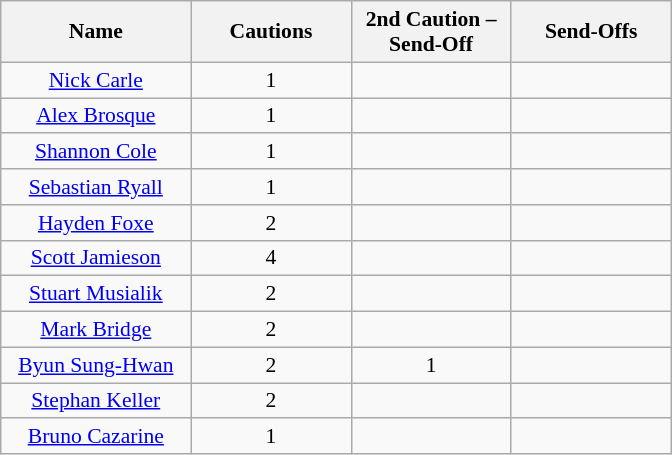<table class="wikitable sortable" style="text-align:center; font-size:90%">
<tr>
<th width=120>Name</th>
<th width=100>Cautions </th>
<th width=100>2nd Caution – Send-Off </th>
<th width=100>Send-Offs </th>
</tr>
<tr>
<td> <a href='#'>Nick Carle</a></td>
<td>1</td>
<td></td>
<td></td>
</tr>
<tr>
<td> <a href='#'>Alex Brosque</a></td>
<td>1</td>
<td></td>
<td></td>
</tr>
<tr>
<td> <a href='#'>Shannon Cole</a></td>
<td>1</td>
<td></td>
<td></td>
</tr>
<tr>
<td> <a href='#'>Sebastian Ryall</a></td>
<td>1</td>
<td></td>
<td></td>
</tr>
<tr>
<td> <a href='#'>Hayden Foxe</a></td>
<td>2</td>
<td></td>
<td></td>
</tr>
<tr>
<td> <a href='#'>Scott Jamieson</a></td>
<td>4</td>
<td></td>
<td></td>
</tr>
<tr>
<td> <a href='#'>Stuart Musialik</a></td>
<td>2</td>
<td></td>
<td></td>
</tr>
<tr>
<td> <a href='#'>Mark Bridge</a></td>
<td>2</td>
<td></td>
<td></td>
</tr>
<tr>
<td> <a href='#'>Byun Sung-Hwan</a></td>
<td>2</td>
<td>1</td>
<td></td>
</tr>
<tr>
<td> <a href='#'>Stephan Keller</a></td>
<td>2</td>
<td></td>
<td></td>
</tr>
<tr>
<td> <a href='#'>Bruno Cazarine</a></td>
<td>1</td>
<td></td>
<td></td>
</tr>
</table>
